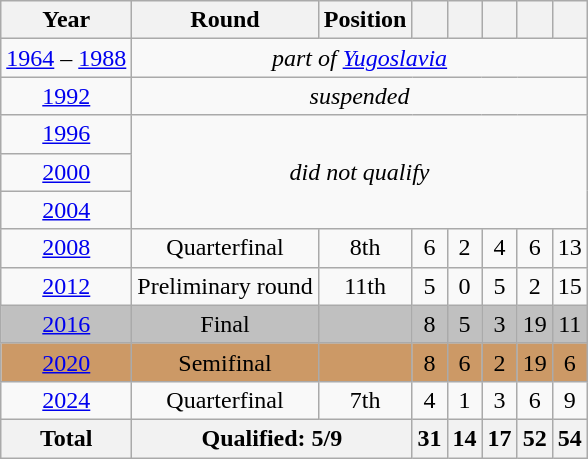<table class="wikitable" style="text-align: center;">
<tr>
<th>Year</th>
<th>Round</th>
<th>Position</th>
<th width="15"></th>
<th width="15"></th>
<th width="15"></th>
<th></th>
<th></th>
</tr>
<tr>
<td><a href='#'>1964</a> – <a href='#'>1988</a></td>
<td colspan="7"><em>part of <a href='#'>Yugoslavia</a></em></td>
</tr>
<tr>
<td> <a href='#'>1992</a></td>
<td colspan="7"><em>suspended</em></td>
</tr>
<tr>
<td> <a href='#'>1996</a></td>
<td colspan="7" rowspan="3"><em>did not qualify</em></td>
</tr>
<tr>
<td> <a href='#'>2000</a></td>
</tr>
<tr>
<td> <a href='#'>2004</a></td>
</tr>
<tr>
<td> <a href='#'>2008</a></td>
<td>Quarterfinal</td>
<td>8th</td>
<td>6</td>
<td>2</td>
<td>4</td>
<td>6</td>
<td>13</td>
</tr>
<tr>
<td> <a href='#'>2012</a></td>
<td>Preliminary round</td>
<td>11th</td>
<td>5</td>
<td>0</td>
<td>5</td>
<td>2</td>
<td>15</td>
</tr>
<tr style="background:silver;">
<td> <a href='#'>2016</a></td>
<td>Final</td>
<td></td>
<td>8</td>
<td>5</td>
<td>3</td>
<td>19</td>
<td>11</td>
</tr>
<tr style="background:#c96;">
<td> <a href='#'>2020</a></td>
<td>Semifinal</td>
<td></td>
<td>8</td>
<td>6</td>
<td>2</td>
<td>19</td>
<td>6</td>
</tr>
<tr>
<td> <a href='#'>2024</a></td>
<td>Quarterfinal</td>
<td>7th</td>
<td>4</td>
<td>1</td>
<td>3</td>
<td>6</td>
<td>9</td>
</tr>
<tr>
<th>Total</th>
<th colspan="2">Qualified: 5/9</th>
<th>31</th>
<th>14</th>
<th>17</th>
<th>52</th>
<th>54</th>
</tr>
</table>
